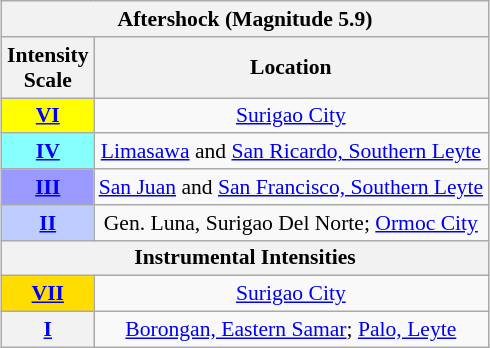<table class="wikitable" style="margin-left: auto; margin-right: auto; text-align:center; font-size:90%;">
<tr>
<th colspan="2">Aftershock (Magnitude 5.9)</th>
</tr>
<tr>
<th>Intensity<br>Scale</th>
<th>Location</th>
</tr>
<tr>
<th style="background-color: #ff0;"><a href='#'><strong>VI</strong></a></th>
<td><a href='#'>Surigao City</a></td>
</tr>
<tr>
<th style="background-color: #8ff;"><a href='#'><strong>IV</strong></a></th>
<td><a href='#'>Limasawa</a> and <a href='#'>San Ricardo, Southern Leyte</a></td>
</tr>
<tr>
<th style="background-color: #99f;"><a href='#'><strong>III</strong></a></th>
<td><a href='#'>San Juan</a> and <a href='#'>San Francisco, Southern Leyte</a></td>
</tr>
<tr>
<th style="background-color: #bfccff;"><a href='#'><strong>II</strong></a></th>
<td>Gen. Luna, Surigao Del Norte; <a href='#'>Ormoc City</a></td>
</tr>
<tr>
<th colspan="2">Instrumental Intensities</th>
</tr>
<tr>
<th style="background-color: #fd0;"><a href='#'><strong>VII</strong></a></th>
<td><a href='#'>Surigao City</a></td>
</tr>
<tr>
<th><a href='#'>I</a></th>
<td><a href='#'>Borongan, Eastern Samar</a>; <a href='#'>Palo, Leyte</a></td>
</tr>
</table>
